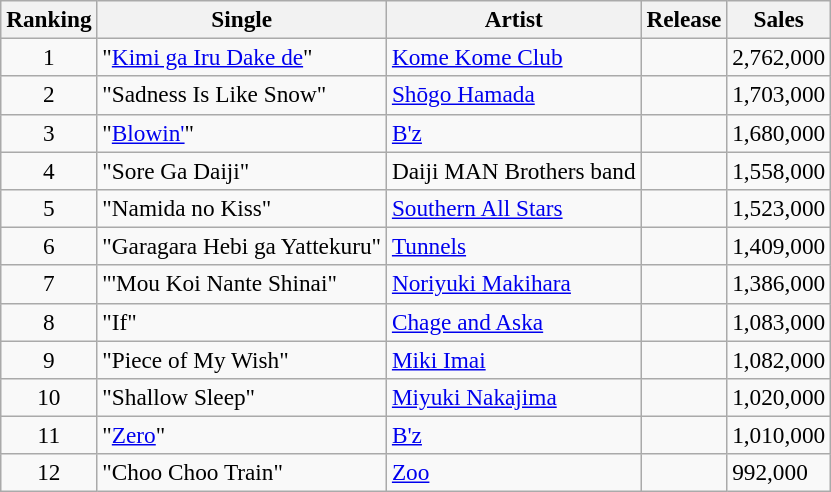<table class="wikitable sortable" style="font-size:97%;">
<tr>
<th>Ranking</th>
<th>Single</th>
<th>Artist</th>
<th>Release</th>
<th>Sales</th>
</tr>
<tr>
<td align="center">1</td>
<td>"<a href='#'>Kimi ga Iru Dake de</a>"</td>
<td><a href='#'>Kome Kome Club</a></td>
<td></td>
<td>2,762,000</td>
</tr>
<tr>
<td align="center">2</td>
<td>"Sadness Is Like Snow"</td>
<td><a href='#'>Shōgo Hamada</a></td>
<td></td>
<td>1,703,000</td>
</tr>
<tr>
<td align="center">3</td>
<td>"<a href='#'>Blowin'</a>"</td>
<td><a href='#'>B'z</a></td>
<td></td>
<td>1,680,000</td>
</tr>
<tr>
<td align="center">4</td>
<td>"Sore Ga Daiji"</td>
<td>Daiji MAN Brothers band</td>
<td></td>
<td>1,558,000</td>
</tr>
<tr>
<td align="center">5</td>
<td>"Namida no Kiss"</td>
<td><a href='#'>Southern All Stars</a></td>
<td></td>
<td>1,523,000</td>
</tr>
<tr>
<td align="center">6</td>
<td>"Garagara Hebi ga Yattekuru"</td>
<td><a href='#'>Tunnels</a></td>
<td></td>
<td>1,409,000</td>
</tr>
<tr>
<td align="center">7</td>
<td>"'Mou Koi Nante Shinai"</td>
<td><a href='#'>Noriyuki Makihara</a></td>
<td></td>
<td>1,386,000</td>
</tr>
<tr>
<td align="center">8</td>
<td>"If"</td>
<td><a href='#'>Chage and Aska</a></td>
<td></td>
<td>1,083,000</td>
</tr>
<tr>
<td align="center">9</td>
<td>"Piece of My Wish"</td>
<td><a href='#'>Miki Imai</a></td>
<td></td>
<td>1,082,000</td>
</tr>
<tr>
<td align="center">10</td>
<td>"Shallow Sleep"</td>
<td><a href='#'>Miyuki Nakajima</a></td>
<td></td>
<td>1,020,000</td>
</tr>
<tr>
<td align="center">11</td>
<td>"<a href='#'>Zero</a>"</td>
<td><a href='#'>B'z</a></td>
<td></td>
<td>1,010,000</td>
</tr>
<tr>
<td align="center">12</td>
<td>"Choo Choo Train"</td>
<td><a href='#'>Zoo</a></td>
<td></td>
<td>992,000</td>
</tr>
</table>
